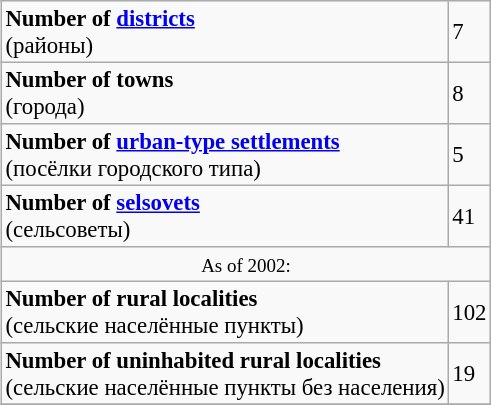<table border=1 align="right" cellpadding=2 cellspacing=0 style="margin: 0 0 1em 1em; background: #f9f9f9; border: 1px #aaa solid; border-collapse: collapse; font-size: 95%;">
<tr>
<td><strong>Number of <a href='#'>districts</a></strong><br>(районы)</td>
<td>7</td>
</tr>
<tr>
<td><strong>Number of towns</strong><br>(города)</td>
<td>8</td>
</tr>
<tr>
<td><strong>Number of <a href='#'>urban-type settlements</a></strong><br>(посёлки городского типа)</td>
<td>5</td>
</tr>
<tr>
<td><strong>Number of <a href='#'>selsovets</a></strong><br>(сельсоветы)</td>
<td>41</td>
</tr>
<tr>
<td colspan=2 align="center"><small>As of 2002:</small></td>
</tr>
<tr>
<td><strong>Number of rural localities</strong><br>(сельские населённые пункты)</td>
<td>102</td>
</tr>
<tr>
<td><strong>Number of uninhabited rural localities</strong><br>(сельские населённые пункты без населения)</td>
<td>19</td>
</tr>
<tr>
</tr>
</table>
